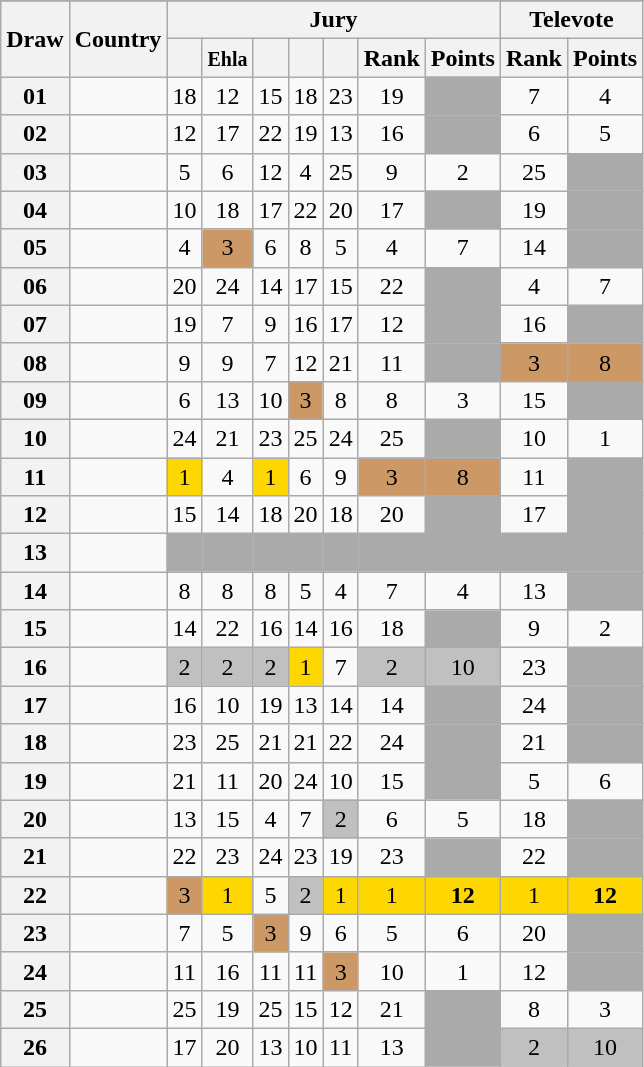<table class="sortable wikitable collapsible plainrowheaders" style="text-align:center;">
<tr>
</tr>
<tr>
<th scope="col" rowspan="2">Draw</th>
<th scope="col" rowspan="2">Country</th>
<th scope="col" colspan="7">Jury</th>
<th scope="col" colspan="2">Televote</th>
</tr>
<tr>
<th scope="col"><small></small></th>
<th scope="col"><small>Ehla</small></th>
<th scope="col"><small></small></th>
<th scope="col"><small></small></th>
<th scope="col"><small></small></th>
<th scope="col">Rank</th>
<th scope="col">Points</th>
<th scope="col">Rank</th>
<th scope="col">Points</th>
</tr>
<tr>
<th scope="row" style="text-align:center;">01</th>
<td style="text-align:left;"></td>
<td>18</td>
<td>12</td>
<td>15</td>
<td>18</td>
<td>23</td>
<td>19</td>
<td style="background:#AAAAAA;"></td>
<td>7</td>
<td>4</td>
</tr>
<tr>
<th scope="row" style="text-align:center;">02</th>
<td style="text-align:left;"></td>
<td>12</td>
<td>17</td>
<td>22</td>
<td>19</td>
<td>13</td>
<td>16</td>
<td style="background:#AAAAAA;"></td>
<td>6</td>
<td>5</td>
</tr>
<tr>
<th scope="row" style="text-align:center;">03</th>
<td style="text-align:left;"></td>
<td>5</td>
<td>6</td>
<td>12</td>
<td>4</td>
<td>25</td>
<td>9</td>
<td>2</td>
<td>25</td>
<td style="background:#AAAAAA;"></td>
</tr>
<tr>
<th scope="row" style="text-align:center;">04</th>
<td style="text-align:left;"></td>
<td>10</td>
<td>18</td>
<td>17</td>
<td>22</td>
<td>20</td>
<td>17</td>
<td style="background:#AAAAAA;"></td>
<td>19</td>
<td style="background:#AAAAAA;"></td>
</tr>
<tr>
<th scope="row" style="text-align:center;">05</th>
<td style="text-align:left;"></td>
<td>4</td>
<td style="background:#CC9966;">3</td>
<td>6</td>
<td>8</td>
<td>5</td>
<td>4</td>
<td>7</td>
<td>14</td>
<td style="background:#AAAAAA;"></td>
</tr>
<tr>
<th scope="row" style="text-align:center;">06</th>
<td style="text-align:left;"></td>
<td>20</td>
<td>24</td>
<td>14</td>
<td>17</td>
<td>15</td>
<td>22</td>
<td style="background:#AAAAAA;"></td>
<td>4</td>
<td>7</td>
</tr>
<tr>
<th scope="row" style="text-align:center;">07</th>
<td style="text-align:left;"></td>
<td>19</td>
<td>7</td>
<td>9</td>
<td>16</td>
<td>17</td>
<td>12</td>
<td style="background:#AAAAAA;"></td>
<td>16</td>
<td style="background:#AAAAAA;"></td>
</tr>
<tr>
<th scope="row" style="text-align:center;">08</th>
<td style="text-align:left;"></td>
<td>9</td>
<td>9</td>
<td>7</td>
<td>12</td>
<td>21</td>
<td>11</td>
<td style="background:#AAAAAA;"></td>
<td style="background:#CC9966;">3</td>
<td style="background:#CC9966;">8</td>
</tr>
<tr>
<th scope="row" style="text-align:center;">09</th>
<td style="text-align:left;"></td>
<td>6</td>
<td>13</td>
<td>10</td>
<td style="background:#CC9966;">3</td>
<td>8</td>
<td>8</td>
<td>3</td>
<td>15</td>
<td style="background:#AAAAAA;"></td>
</tr>
<tr>
<th scope="row" style="text-align:center;">10</th>
<td style="text-align:left;"></td>
<td>24</td>
<td>21</td>
<td>23</td>
<td>25</td>
<td>24</td>
<td>25</td>
<td style="background:#AAAAAA;"></td>
<td>10</td>
<td>1</td>
</tr>
<tr>
<th scope="row" style="text-align:center;">11</th>
<td style="text-align:left;"></td>
<td style="background:gold;">1</td>
<td>4</td>
<td style="background:gold;">1</td>
<td>6</td>
<td>9</td>
<td style="background:#CC9966;">3</td>
<td style="background:#CC9966;">8</td>
<td>11</td>
<td style="background:#AAAAAA;"></td>
</tr>
<tr>
<th scope="row" style="text-align:center;">12</th>
<td style="text-align:left;"></td>
<td>15</td>
<td>14</td>
<td>18</td>
<td>20</td>
<td>18</td>
<td>20</td>
<td style="background:#AAAAAA;"></td>
<td>17</td>
<td style="background:#AAAAAA;"></td>
</tr>
<tr class="sortbottom">
<th scope="row" style="text-align:center;">13</th>
<td style="text-align:left;"></td>
<td style="background:#AAAAAA;"></td>
<td style="background:#AAAAAA;"></td>
<td style="background:#AAAAAA;"></td>
<td style="background:#AAAAAA;"></td>
<td style="background:#AAAAAA;"></td>
<td style="background:#AAAAAA;"></td>
<td style="background:#AAAAAA;"></td>
<td style="background:#AAAAAA;"></td>
<td style="background:#AAAAAA;"></td>
</tr>
<tr>
<th scope="row" style="text-align:center;">14</th>
<td style="text-align:left;"></td>
<td>8</td>
<td>8</td>
<td>8</td>
<td>5</td>
<td>4</td>
<td>7</td>
<td>4</td>
<td>13</td>
<td style="background:#AAAAAA;"></td>
</tr>
<tr>
<th scope="row" style="text-align:center;">15</th>
<td style="text-align:left;"></td>
<td>14</td>
<td>22</td>
<td>16</td>
<td>14</td>
<td>16</td>
<td>18</td>
<td style="background:#AAAAAA;"></td>
<td>9</td>
<td>2</td>
</tr>
<tr>
<th scope="row" style="text-align:center;">16</th>
<td style="text-align:left;"></td>
<td style="background:silver;">2</td>
<td style="background:silver;">2</td>
<td style="background:silver;">2</td>
<td style="background:gold;">1</td>
<td>7</td>
<td style="background:silver;">2</td>
<td style="background:silver;">10</td>
<td>23</td>
<td style="background:#AAAAAA;"></td>
</tr>
<tr>
<th scope="row" style="text-align:center;">17</th>
<td style="text-align:left;"></td>
<td>16</td>
<td>10</td>
<td>19</td>
<td>13</td>
<td>14</td>
<td>14</td>
<td style="background:#AAAAAA;"></td>
<td>24</td>
<td style="background:#AAAAAA;"></td>
</tr>
<tr>
<th scope="row" style="text-align:center;">18</th>
<td style="text-align:left;"></td>
<td>23</td>
<td>25</td>
<td>21</td>
<td>21</td>
<td>22</td>
<td>24</td>
<td style="background:#AAAAAA;"></td>
<td>21</td>
<td style="background:#AAAAAA;"></td>
</tr>
<tr>
<th scope="row" style="text-align:center;">19</th>
<td style="text-align:left;"></td>
<td>21</td>
<td>11</td>
<td>20</td>
<td>24</td>
<td>10</td>
<td>15</td>
<td style="background:#AAAAAA;"></td>
<td>5</td>
<td>6</td>
</tr>
<tr>
<th scope="row" style="text-align:center;">20</th>
<td style="text-align:left;"></td>
<td>13</td>
<td>15</td>
<td>4</td>
<td>7</td>
<td style="background:silver;">2</td>
<td>6</td>
<td>5</td>
<td>18</td>
<td style="background:#AAAAAA;"></td>
</tr>
<tr>
<th scope="row" style="text-align:center;">21</th>
<td style="text-align:left;"></td>
<td>22</td>
<td>23</td>
<td>24</td>
<td>23</td>
<td>19</td>
<td>23</td>
<td style="background:#AAAAAA;"></td>
<td>22</td>
<td style="background:#AAAAAA;"></td>
</tr>
<tr>
<th scope="row" style="text-align:center;">22</th>
<td style="text-align:left;"></td>
<td style="background:#CC9966;">3</td>
<td style="background:gold;">1</td>
<td>5</td>
<td style="background:silver;">2</td>
<td style="background:gold;">1</td>
<td style="background:gold;">1</td>
<td style="background:gold;"><strong>12</strong></td>
<td style="background:gold;">1</td>
<td style="background:gold;"><strong>12</strong></td>
</tr>
<tr>
<th scope="row" style="text-align:center;">23</th>
<td style="text-align:left;"></td>
<td>7</td>
<td>5</td>
<td style="background:#CC9966;">3</td>
<td>9</td>
<td>6</td>
<td>5</td>
<td>6</td>
<td>20</td>
<td style="background:#AAAAAA;"></td>
</tr>
<tr>
<th scope="row" style="text-align:center;">24</th>
<td style="text-align:left;"></td>
<td>11</td>
<td>16</td>
<td>11</td>
<td>11</td>
<td style="background:#CC9966;">3</td>
<td>10</td>
<td>1</td>
<td>12</td>
<td style="background:#AAAAAA;"></td>
</tr>
<tr>
<th scope="row" style="text-align:center;">25</th>
<td style="text-align:left;"></td>
<td>25</td>
<td>19</td>
<td>25</td>
<td>15</td>
<td>12</td>
<td>21</td>
<td style="background:#AAAAAA;"></td>
<td>8</td>
<td>3</td>
</tr>
<tr>
<th scope="row" style="text-align:center;">26</th>
<td style="text-align:left;"></td>
<td>17</td>
<td>20</td>
<td>13</td>
<td>10</td>
<td>11</td>
<td>13</td>
<td style="background:#AAAAAA;"></td>
<td style="background:silver;">2</td>
<td style="background:silver;">10</td>
</tr>
</table>
